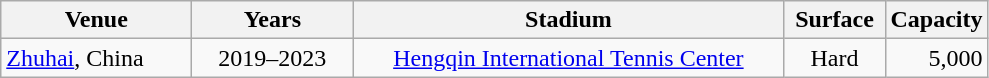<table class=wikitable style=text-align:center>
<tr>
<th width=120>Venue</th>
<th width=100>Years</th>
<th width=280>Stadium</th>
<th width=60>Surface</th>
<th width=50>Capacity</th>
</tr>
<tr>
<td align=left><a href='#'>Zhuhai</a>, China</td>
<td>2019–2023</td>
<td><a href='#'>Hengqin International Tennis Center</a></td>
<td>Hard</td>
<td align=right>5,000</td>
</tr>
</table>
